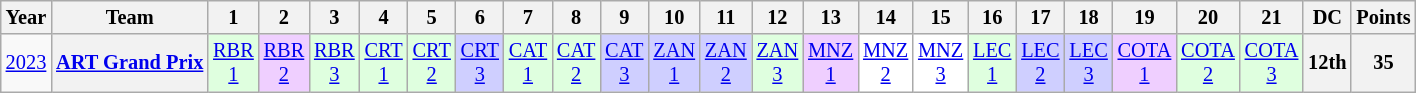<table class="wikitable" style="text-align:center; font-size:85%">
<tr>
<th>Year</th>
<th>Team</th>
<th>1</th>
<th>2</th>
<th>3</th>
<th>4</th>
<th>5</th>
<th>6</th>
<th>7</th>
<th>8</th>
<th>9</th>
<th>10</th>
<th>11</th>
<th>12</th>
<th>13</th>
<th>14</th>
<th>15</th>
<th>16</th>
<th>17</th>
<th>18</th>
<th>19</th>
<th>20</th>
<th>21</th>
<th>DC</th>
<th>Points</th>
</tr>
<tr>
<td><a href='#'>2023</a></td>
<th nowrap><a href='#'>ART Grand Prix</a></th>
<td style="background:#dfffdf;"><a href='#'>RBR<br>1</a><br></td>
<td style="background:#efcfff;"><a href='#'>RBR<br>2</a><br></td>
<td style="background:#dfffdf;"><a href='#'>RBR<br>3</a><br></td>
<td style="background:#DFFFDF;"><a href='#'>CRT<br>1</a><br></td>
<td style="background:#DFFFDF;"><a href='#'>CRT<br>2</a><br></td>
<td style="background:#cfcfff;"><a href='#'>CRT<br>3</a><br></td>
<td style="background:#DFFFDF;"><a href='#'>CAT<br>1</a><br></td>
<td style="background:#DFFFDF;"><a href='#'>CAT<br>2</a><br></td>
<td style="background:#cfcfff;"><a href='#'>CAT<br>3</a><br></td>
<td style="background:#cfcfff;"><a href='#'>ZAN<br>1</a><br></td>
<td style="background:#cfcfff;"><a href='#'>ZAN<br>2</a><br></td>
<td style="background:#DFFFDF;"><a href='#'>ZAN<br>3</a><br></td>
<td style="background:#efcfff;"><a href='#'>MNZ<br>1</a><br></td>
<td style="background:#FFFFFF;"><a href='#'>MNZ<br>2</a><br></td>
<td style="background:#FFFFFF;"><a href='#'>MNZ<br>3</a><br></td>
<td style="background:#DFFFDF;"><a href='#'>LEC<br>1</a><br></td>
<td style="background:#CFCFFF;"><a href='#'>LEC<br>2</a><br></td>
<td style="background:#CFCFFF;"><a href='#'>LEC<br>3</a><br></td>
<td style="background:#efcfff;"><a href='#'>COTA<br>1</a><br></td>
<td style="background:#DFFFDF;"><a href='#'>COTA<br>2</a><br></td>
<td style="background:#DFFFDF;"><a href='#'>COTA<br>3</a><br></td>
<th>12th</th>
<th>35</th>
</tr>
</table>
